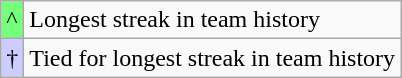<table class="wikitable ">
<tr>
<td bgcolor="#76FF7A">^</td>
<td>Longest streak in team history</td>
</tr>
<tr>
<td bgcolor="#CCCCFF">†</td>
<td>Tied for longest streak in team history<br></td>
</tr>
</table>
